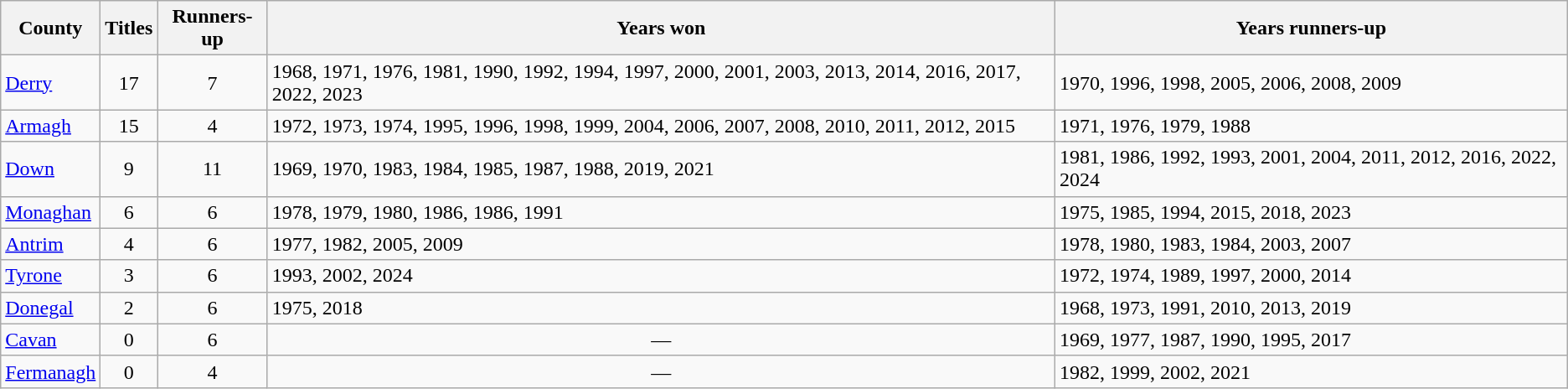<table class="wikitable sortable" style="text-align:center;">
<tr>
<th>County</th>
<th>Titles</th>
<th>Runners-up</th>
<th>Years won</th>
<th>Years runners-up</th>
</tr>
<tr>
<td style="text-align:left"><a href='#'>Derry</a></td>
<td>17</td>
<td>7</td>
<td style="text-align:left">1968, 1971, 1976, 1981, 1990, 1992, 1994, 1997, 2000, 2001, 2003, 2013, 2014, 2016, 2017, 2022, 2023</td>
<td style="text-align:left">1970, 1996, 1998, 2005, 2006, 2008, 2009</td>
</tr>
<tr>
<td style="text-align:left"><a href='#'>Armagh</a></td>
<td>15</td>
<td>4</td>
<td style="text-align:left">1972, 1973, 1974, 1995, 1996, 1998, 1999, 2004, 2006, 2007, 2008, 2010, 2011, 2012, 2015</td>
<td style="text-align:left">1971, 1976, 1979, 1988</td>
</tr>
<tr>
<td style="text-align:left"><a href='#'>Down</a></td>
<td>9</td>
<td>11</td>
<td style="text-align:left">1969, 1970, 1983, 1984, 1985, 1987, 1988, 2019, 2021</td>
<td style="text-align:left">1981, 1986, 1992, 1993, 2001, 2004, 2011, 2012, 2016, 2022, 2024</td>
</tr>
<tr>
<td style="text-align:left"><a href='#'>Monaghan</a></td>
<td>6</td>
<td>6</td>
<td style="text-align:left">1978, 1979, 1980, 1986, 1986, 1991</td>
<td style="text-align:left">1975, 1985, 1994, 2015, 2018, 2023</td>
</tr>
<tr>
<td style="text-align:left"><a href='#'>Antrim</a></td>
<td>4</td>
<td>6</td>
<td style="text-align:left">1977, 1982, 2005, 2009</td>
<td style="text-align:left">1978, 1980, 1983, 1984, 2003, 2007</td>
</tr>
<tr>
<td style="text-align:left"><a href='#'>Tyrone</a></td>
<td>3</td>
<td>6</td>
<td style="text-align:left">1993, 2002, 2024</td>
<td style="text-align:left">1972, 1974, 1989, 1997, 2000, 2014</td>
</tr>
<tr>
<td style="text-align:left"><a href='#'>Donegal</a></td>
<td>2</td>
<td>6</td>
<td style="text-align:left">1975, 2018</td>
<td style="text-align:left">1968, 1973, 1991, 2010, 2013, 2019</td>
</tr>
<tr>
<td style="text-align:left"><a href='#'>Cavan</a></td>
<td>0</td>
<td>6</td>
<td>—</td>
<td style="text-align:left">1969, 1977, 1987, 1990, 1995, 2017</td>
</tr>
<tr>
<td style="text-align:left"><a href='#'>Fermanagh</a></td>
<td>0</td>
<td>4</td>
<td>—</td>
<td style="text-align:left">1982, 1999, 2002, 2021</td>
</tr>
</table>
